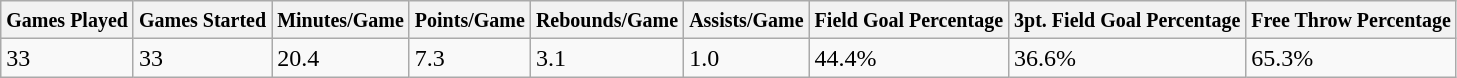<table class="wikitable">
<tr>
<th><small>Games Played</small></th>
<th><small>Games Started</small></th>
<th><small>Minutes/Game</small></th>
<th><small>Points/Game</small></th>
<th><small>Rebounds/Game</small></th>
<th><small>Assists/Game</small></th>
<th><small>Field Goal Percentage</small></th>
<th><small>3pt. Field Goal Percentage</small></th>
<th><small>Free Throw Percentage</small></th>
</tr>
<tr>
<td>33</td>
<td>33</td>
<td>20.4</td>
<td>7.3</td>
<td>3.1</td>
<td>1.0</td>
<td>44.4%</td>
<td>36.6%</td>
<td>65.3%</td>
</tr>
</table>
